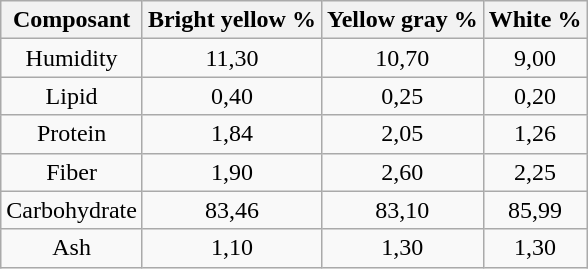<table class="wikitable alternance" style="text-align:center;">
<tr>
<th scope=col>Composant</th>
<th scope=col>Bright yellow %</th>
<th scope=col>Yellow gray %</th>
<th scope=col>White %</th>
</tr>
<tr>
<td>Humidity</td>
<td>11,30</td>
<td>10,70</td>
<td>9,00</td>
</tr>
<tr>
<td>Lipid</td>
<td>0,40</td>
<td>0,25</td>
<td>0,20</td>
</tr>
<tr>
<td>Protein</td>
<td>1,84</td>
<td>2,05</td>
<td>1,26</td>
</tr>
<tr>
<td>Fiber</td>
<td>1,90</td>
<td>2,60</td>
<td>2,25</td>
</tr>
<tr>
<td>Carbohydrate</td>
<td>83,46</td>
<td>83,10</td>
<td>85,99</td>
</tr>
<tr>
<td>Ash</td>
<td>1,10</td>
<td>1,30</td>
<td>1,30</td>
</tr>
</table>
